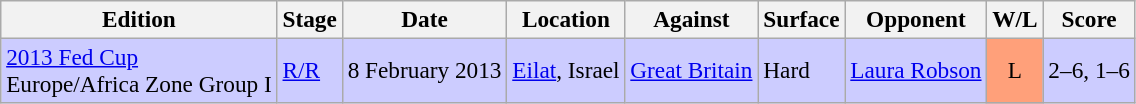<table class=wikitable style=font-size:97%>
<tr>
<th>Edition</th>
<th>Stage</th>
<th>Date</th>
<th>Location</th>
<th>Against</th>
<th>Surface</th>
<th>Opponent</th>
<th>W/L</th>
<th>Score</th>
</tr>
<tr style="background:#ccf;">
<td><a href='#'>2013 Fed Cup</a> <br> Europe/Africa Zone Group I</td>
<td><a href='#'>R/R</a></td>
<td>8 February 2013</td>
<td><a href='#'>Eilat</a>, Israel</td>
<td> <a href='#'>Great Britain</a></td>
<td>Hard</td>
<td> <a href='#'>Laura Robson</a></td>
<td style="text-align:center; background:#ffa07a;">L</td>
<td>2–6, 1–6</td>
</tr>
</table>
